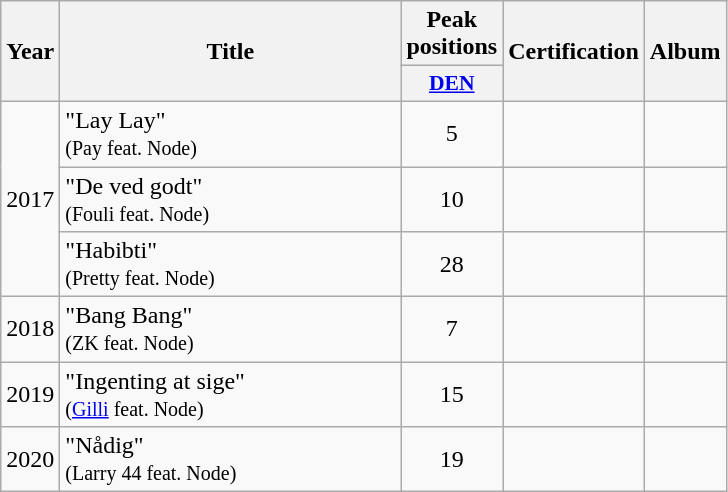<table class="wikitable">
<tr>
<th align="center" rowspan="2" width="10">Year</th>
<th align="center" rowspan="2" width="220">Title</th>
<th align="center" colspan="1" width="20">Peak positions</th>
<th align="center" rowspan="2">Certification</th>
<th align="center" rowspan="2">Album</th>
</tr>
<tr>
<th scope="col" style="width:3em;font-size:90%;"><a href='#'>DEN</a><br></th>
</tr>
<tr>
<td style="text-align:center;" rowspan=3>2017</td>
<td>"Lay Lay" <br><small>(Pay feat. Node)</small></td>
<td style="text-align:center;">5</td>
<td style="text-align:center;"></td>
<td style="text-align:center;"></td>
</tr>
<tr>
<td>"De ved godt" <br><small>(Fouli feat. Node)</small></td>
<td style="text-align:center;">10</td>
<td style="text-align:center;"></td>
<td style="text-align:center;"></td>
</tr>
<tr>
<td>"Habibti" <br><small>(Pretty feat. Node)</small></td>
<td style="text-align:center;">28</td>
<td style="text-align:center;"></td>
<td style="text-align:center;"></td>
</tr>
<tr>
<td style="text-align:center;">2018</td>
<td>"Bang Bang" <br><small>(ZK feat. Node)</small></td>
<td style="text-align:center;">7</td>
<td style="text-align:center;"></td>
<td style="text-align:center;"></td>
</tr>
<tr>
<td style="text-align:center;">2019</td>
<td>"Ingenting at sige" <br><small>(<a href='#'>Gilli</a> feat. Node)</small></td>
<td style="text-align:center;">15</td>
<td style="text-align:center;"></td>
<td style="text-align:center;"></td>
</tr>
<tr>
<td style="text-align:center;">2020</td>
<td>"Nådig" <br><small>(Larry 44 feat. Node)</small></td>
<td style="text-align:center;">19</td>
<td style="text-align:center;"></td>
<td style="text-align:center;"></td>
</tr>
</table>
